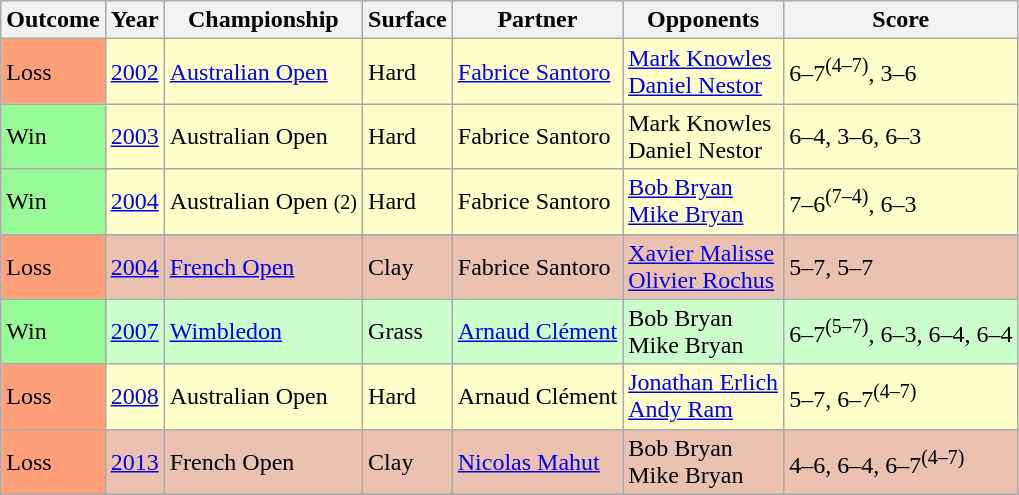<table class="sortable wikitable">
<tr>
<th>Outcome</th>
<th>Year</th>
<th>Championship</th>
<th>Surface</th>
<th>Partner</th>
<th>Opponents</th>
<th class="unsortable">Score</th>
</tr>
<tr bgcolor=FFFFCC>
<td bgcolor=FFA07A>Loss</td>
<td><a href='#'>2002</a></td>
<td><a href='#'>Australian Open</a></td>
<td>Hard</td>
<td> <a href='#'>Fabrice Santoro</a></td>
<td> <a href='#'>Mark Knowles</a><br> <a href='#'>Daniel Nestor</a></td>
<td>6–7<sup>(4–7)</sup>, 3–6</td>
</tr>
<tr bgcolor=FFFFCC>
<td bgcolor=98FB98>Win</td>
<td><a href='#'>2003</a></td>
<td>Australian Open</td>
<td>Hard</td>
<td> Fabrice Santoro</td>
<td> Mark Knowles<br> Daniel Nestor</td>
<td>6–4, 3–6, 6–3</td>
</tr>
<tr bgcolor=FFFFCC>
<td bgcolor=98FB98>Win</td>
<td><a href='#'>2004</a></td>
<td>Australian Open <small>(2)</small></td>
<td>Hard</td>
<td> Fabrice Santoro</td>
<td> <a href='#'>Bob Bryan</a><br> <a href='#'>Mike Bryan</a></td>
<td>7–6<sup>(7–4)</sup>, 6–3</td>
</tr>
<tr bgcolor=ebc2af>
<td bgcolor=FFA07A>Loss</td>
<td><a href='#'>2004</a></td>
<td><a href='#'>French Open</a></td>
<td>Clay</td>
<td> Fabrice Santoro</td>
<td> <a href='#'>Xavier Malisse</a><br> <a href='#'>Olivier Rochus</a></td>
<td>5–7, 5–7</td>
</tr>
<tr bgcolor=CCFFCC>
<td bgcolor=98FB98>Win</td>
<td><a href='#'>2007</a></td>
<td><a href='#'>Wimbledon</a></td>
<td>Grass</td>
<td> <a href='#'>Arnaud Clément</a></td>
<td> Bob Bryan<br> Mike Bryan</td>
<td>6–7<sup>(5–7)</sup>, 6–3, 6–4, 6–4</td>
</tr>
<tr bgcolor=FFFFCC>
<td bgcolor=FFA07A>Loss</td>
<td><a href='#'>2008</a></td>
<td>Australian Open</td>
<td>Hard</td>
<td> Arnaud Clément</td>
<td> <a href='#'>Jonathan Erlich</a><br> <a href='#'>Andy Ram</a></td>
<td>5–7, 6–7<sup>(4–7)</sup></td>
</tr>
<tr bgcolor=ebc2af>
<td bgcolor=FFA07A>Loss</td>
<td><a href='#'>2013</a></td>
<td>French Open</td>
<td>Clay</td>
<td> <a href='#'>Nicolas Mahut</a></td>
<td> Bob Bryan<br> Mike Bryan</td>
<td>4–6, 6–4, 6–7<sup>(4–7)</sup></td>
</tr>
</table>
